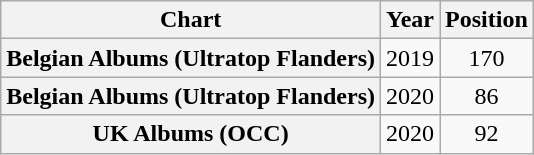<table class="wikitable plainrowheaders" style="text-align:center">
<tr>
<th scope="col">Chart</th>
<th scope="col">Year</th>
<th scope="col">Position</th>
</tr>
<tr>
<th scope="row">Belgian Albums (Ultratop Flanders)</th>
<td>2019</td>
<td>170</td>
</tr>
<tr>
<th scope="row">Belgian Albums (Ultratop Flanders)</th>
<td>2020</td>
<td>86</td>
</tr>
<tr>
<th scope="row">UK Albums (OCC)</th>
<td>2020</td>
<td>92</td>
</tr>
</table>
